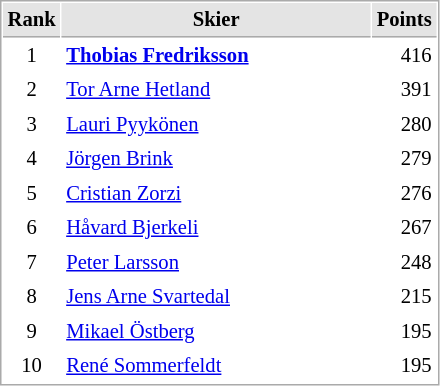<table cellspacing="1" cellpadding="3" style="border:1px solid #AAAAAA;font-size:86%">
<tr style="background-color: #E4E4E4;">
<th style="border-bottom:1px solid #AAAAAA" width=10>Rank</th>
<th style="border-bottom:1px solid #AAAAAA" width=200>Skier</th>
<th style="border-bottom:1px solid #AAAAAA" width=20 align=right>Points</th>
</tr>
<tr>
<td align=center>1</td>
<td> <strong><a href='#'>Thobias Fredriksson</a></strong></td>
<td align=right>416</td>
</tr>
<tr>
<td align=center>2</td>
<td> <a href='#'>Tor Arne Hetland</a></td>
<td align=right>391</td>
</tr>
<tr>
<td align=center>3</td>
<td> <a href='#'>Lauri Pyykönen</a></td>
<td align=right>280</td>
</tr>
<tr>
<td align=center>4</td>
<td> <a href='#'>Jörgen Brink</a></td>
<td align=right>279</td>
</tr>
<tr>
<td align=center>5</td>
<td> <a href='#'>Cristian Zorzi</a></td>
<td align=right>276</td>
</tr>
<tr>
<td align=center>6</td>
<td> <a href='#'>Håvard Bjerkeli</a></td>
<td align=right>267</td>
</tr>
<tr>
<td align=center>7</td>
<td> <a href='#'>Peter Larsson</a></td>
<td align=right>248</td>
</tr>
<tr>
<td align=center>8</td>
<td> <a href='#'>Jens Arne Svartedal</a></td>
<td align=right>215</td>
</tr>
<tr>
<td align=center>9</td>
<td> <a href='#'>Mikael Östberg</a></td>
<td align=right>195</td>
</tr>
<tr>
<td align=center>10</td>
<td> <a href='#'>René Sommerfeldt</a></td>
<td align=right>195</td>
</tr>
</table>
